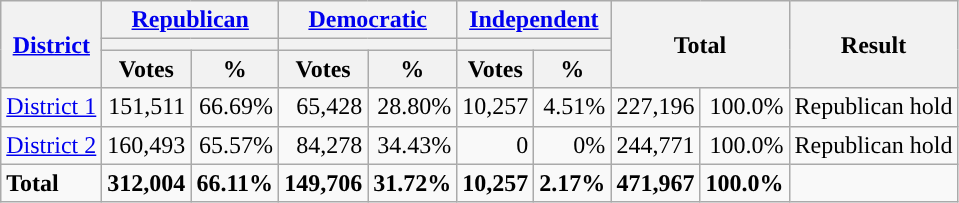<table class="wikitable plainrowheaders sortable" style="text-align:right;">
<tr>
<th scope=col rowspan=3><a href='#'>District</a></th>
<th scope=col colspan=2><a href='#'>Republican</a></th>
<th scope=col colspan=2><a href='#'>Democratic</a></th>
<th scope=col colspan=2><a href='#'>Independent</a></th>
<th scope=col rowspan=3 colspan=2>Total</th>
<th scope=col rowspan=3>Result</th>
</tr>
<tr>
<th scope=col colspan=2 style="background:"></th>
<th scope=col colspan=2 style="background:"></th>
<th scope=col colspan=2 style="background:"></th>
</tr>
<tr>
<th scope=col data-sort-type="number">Votes</th>
<th scope=col data-sort-type="number">%</th>
<th scope=col data-sort-type="number">Votes</th>
<th scope=col data-sort-type="number">%</th>
<th scope=col data-sort-type="number">Votes</th>
<th scope=col data-sort-type="number">%</th>
</tr>
<tr>
<td align=left><a href='#'>District 1</a></td>
<td>151,511</td>
<td>66.69%</td>
<td>65,428</td>
<td>28.80%</td>
<td>10,257</td>
<td>4.51%</td>
<td>227,196</td>
<td>100.0%</td>
<td>Republican hold</td>
</tr>
<tr>
<td align=left><a href='#'>District 2</a></td>
<td>160,493</td>
<td>65.57%</td>
<td>84,278</td>
<td>34.43%</td>
<td>0</td>
<td>0%</td>
<td>244,771</td>
<td>100.0%</td>
<td>Republican hold</td>
</tr>
<tr class="sortbottom" style="font-weight:bold">
<td align=left>Total</td>
<td>312,004</td>
<td>66.11%</td>
<td>149,706</td>
<td>31.72%</td>
<td>10,257</td>
<td>2.17%</td>
<td>471,967</td>
<td>100.0%</td>
<td></td>
</tr>
</table>
